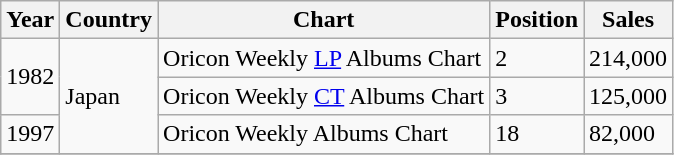<table class="wikitable">
<tr>
<th>Year</th>
<th>Country</th>
<th>Chart</th>
<th>Position</th>
<th>Sales</th>
</tr>
<tr>
<td rowspan=2>1982</td>
<td rowspan=3>Japan</td>
<td>Oricon Weekly <a href='#'>LP</a> Albums Chart</td>
<td>2</td>
<td rowspan=1>214,000</td>
</tr>
<tr>
<td>Oricon Weekly <a href='#'>CT</a> Albums Chart</td>
<td>3</td>
<td rowspan=1>125,000</td>
</tr>
<tr>
<td>1997</td>
<td>Oricon Weekly Albums Chart</td>
<td>18</td>
<td>82,000</td>
</tr>
<tr>
</tr>
</table>
